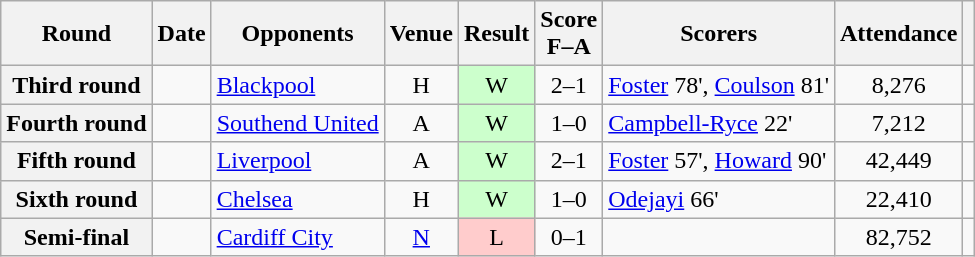<table class="wikitable plainrowheaders sortable" style="text-align:center">
<tr>
<th scope="col">Round</th>
<th scope="col">Date</th>
<th scope="col">Opponents</th>
<th scope="col">Venue</th>
<th scope="col">Result</th>
<th scope="col">Score<br>F–A</th>
<th scope="col" class="unsortable">Scorers</th>
<th scope="col">Attendance</th>
<th scope="col" class="unsortable"></th>
</tr>
<tr>
<th scope=row>Third round</th>
<td align=left></td>
<td align=left><a href='#'>Blackpool</a></td>
<td>H</td>
<td bgcolor="#CCFFCC">W</td>
<td>2–1</td>
<td align=left><a href='#'>Foster</a> 78', <a href='#'>Coulson</a> 81'</td>
<td>8,276</td>
<td></td>
</tr>
<tr>
<th scope=row>Fourth round</th>
<td align=left></td>
<td align=left><a href='#'>Southend United</a></td>
<td>A</td>
<td bgcolor="#CCFFCC">W</td>
<td>1–0</td>
<td align=left><a href='#'>Campbell-Ryce</a> 22'</td>
<td>7,212</td>
<td></td>
</tr>
<tr>
<th scope=row>Fifth round</th>
<td align=left></td>
<td align=left><a href='#'>Liverpool</a></td>
<td>A</td>
<td bgcolor="#CCFFCC">W</td>
<td>2–1</td>
<td align=left><a href='#'>Foster</a> 57', <a href='#'>Howard</a> 90'</td>
<td>42,449</td>
<td></td>
</tr>
<tr>
<th scope=row>Sixth round</th>
<td align=left></td>
<td align=left><a href='#'>Chelsea</a></td>
<td>H</td>
<td bgcolor="#CCFFCC">W</td>
<td>1–0</td>
<td align=left><a href='#'>Odejayi</a> 66'</td>
<td>22,410</td>
<td></td>
</tr>
<tr>
<th scope=row>Semi-final</th>
<td align=left></td>
<td align=left><a href='#'>Cardiff City</a></td>
<td><a href='#'>N</a></td>
<td bgcolor="#FFCCCC">L</td>
<td>0–1</td>
<td></td>
<td>82,752</td>
<td></td>
</tr>
</table>
